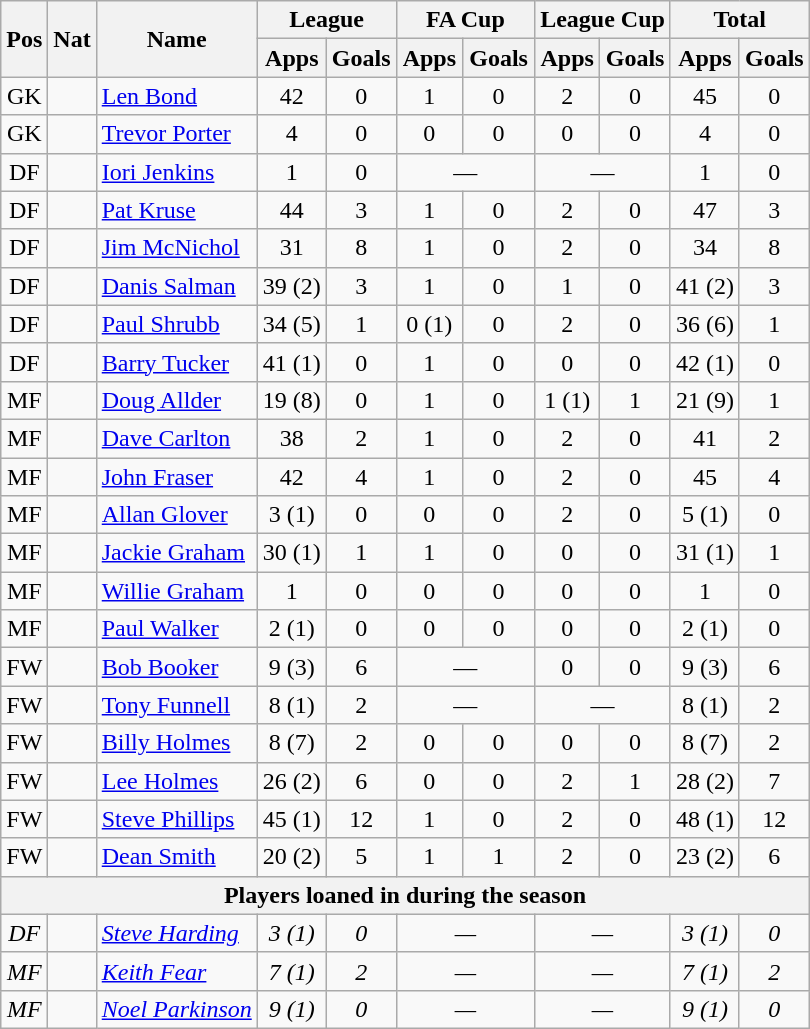<table class="wikitable" style="text-align:center">
<tr>
<th rowspan="2">Pos</th>
<th rowspan="2">Nat</th>
<th rowspan="2">Name</th>
<th colspan="2" style="width:85px;">League</th>
<th colspan="2" style="width:85px;">FA Cup</th>
<th colspan="2">League Cup</th>
<th colspan="2" style="width:85px;">Total</th>
</tr>
<tr>
<th>Apps</th>
<th>Goals</th>
<th>Apps</th>
<th>Goals</th>
<th>Apps</th>
<th>Goals</th>
<th>Apps</th>
<th>Goals</th>
</tr>
<tr>
<td>GK</td>
<td></td>
<td style="text-align:left;"><a href='#'>Len Bond</a></td>
<td>42</td>
<td>0</td>
<td>1</td>
<td>0</td>
<td>2</td>
<td>0</td>
<td>45</td>
<td>0</td>
</tr>
<tr>
<td>GK</td>
<td></td>
<td style="text-align:left;"><a href='#'>Trevor Porter</a></td>
<td>4</td>
<td>0</td>
<td>0</td>
<td>0</td>
<td>0</td>
<td>0</td>
<td>4</td>
<td>0</td>
</tr>
<tr>
<td>DF</td>
<td></td>
<td style="text-align:left;"><a href='#'>Iori Jenkins</a></td>
<td>1</td>
<td>0</td>
<td colspan="2">—</td>
<td colspan="2">—</td>
<td>1</td>
<td>0</td>
</tr>
<tr>
<td>DF</td>
<td></td>
<td style="text-align:left;"><a href='#'>Pat Kruse</a></td>
<td>44</td>
<td>3</td>
<td>1</td>
<td>0</td>
<td>2</td>
<td>0</td>
<td>47</td>
<td>3</td>
</tr>
<tr>
<td>DF</td>
<td></td>
<td style="text-align:left;"><a href='#'>Jim McNichol</a></td>
<td>31</td>
<td>8</td>
<td>1</td>
<td>0</td>
<td>2</td>
<td>0</td>
<td>34</td>
<td>8</td>
</tr>
<tr>
<td>DF</td>
<td></td>
<td style="text-align:left;"><a href='#'>Danis Salman</a></td>
<td>39 (2)</td>
<td>3</td>
<td>1</td>
<td>0</td>
<td>1</td>
<td>0</td>
<td>41 (2)</td>
<td>3</td>
</tr>
<tr>
<td>DF</td>
<td></td>
<td style="text-align:left;"><a href='#'>Paul Shrubb</a></td>
<td>34 (5)</td>
<td>1</td>
<td>0 (1)</td>
<td>0</td>
<td>2</td>
<td>0</td>
<td>36 (6)</td>
<td>1</td>
</tr>
<tr>
<td>DF</td>
<td></td>
<td style="text-align:left;"><a href='#'>Barry Tucker</a></td>
<td>41 (1)</td>
<td>0</td>
<td>1</td>
<td>0</td>
<td>0</td>
<td>0</td>
<td>42 (1)</td>
<td>0</td>
</tr>
<tr>
<td>MF</td>
<td></td>
<td style="text-align:left;"><a href='#'>Doug Allder</a></td>
<td>19 (8)</td>
<td>0</td>
<td>1</td>
<td>0</td>
<td>1 (1)</td>
<td>1</td>
<td>21 (9)</td>
<td>1</td>
</tr>
<tr>
<td>MF</td>
<td></td>
<td style="text-align:left;"><a href='#'>Dave Carlton</a></td>
<td>38</td>
<td>2</td>
<td>1</td>
<td>0</td>
<td>2</td>
<td>0</td>
<td>41</td>
<td>2</td>
</tr>
<tr>
<td>MF</td>
<td></td>
<td style="text-align:left;"><a href='#'>John Fraser</a></td>
<td>42</td>
<td>4</td>
<td>1</td>
<td>0</td>
<td>2</td>
<td>0</td>
<td>45</td>
<td>4</td>
</tr>
<tr>
<td>MF</td>
<td></td>
<td style="text-align:left;"><a href='#'>Allan Glover</a></td>
<td>3 (1)</td>
<td>0</td>
<td>0</td>
<td>0</td>
<td>2</td>
<td>0</td>
<td>5 (1)</td>
<td>0</td>
</tr>
<tr>
<td>MF</td>
<td></td>
<td style="text-align:left;"><a href='#'>Jackie Graham</a></td>
<td>30 (1)</td>
<td>1</td>
<td>1</td>
<td>0</td>
<td>0</td>
<td>0</td>
<td>31 (1)</td>
<td>1</td>
</tr>
<tr>
<td>MF</td>
<td></td>
<td style="text-align:left;"><a href='#'>Willie Graham</a></td>
<td>1</td>
<td>0</td>
<td>0</td>
<td>0</td>
<td>0</td>
<td>0</td>
<td>1</td>
<td>0</td>
</tr>
<tr>
<td>MF</td>
<td></td>
<td style="text-align:left;"><a href='#'>Paul Walker</a></td>
<td>2 (1)</td>
<td>0</td>
<td>0</td>
<td>0</td>
<td>0</td>
<td>0</td>
<td>2 (1)</td>
<td>0</td>
</tr>
<tr>
<td>FW</td>
<td></td>
<td style="text-align:left;"><a href='#'>Bob Booker</a></td>
<td>9 (3)</td>
<td>6</td>
<td colspan="2">—</td>
<td>0</td>
<td>0</td>
<td>9 (3)</td>
<td>6</td>
</tr>
<tr>
<td>FW</td>
<td></td>
<td style="text-align:left;"><a href='#'>Tony Funnell</a></td>
<td>8 (1)</td>
<td>2</td>
<td colspan="2">—</td>
<td colspan="2">—</td>
<td>8 (1)</td>
<td>2</td>
</tr>
<tr>
<td>FW</td>
<td></td>
<td style="text-align:left;"><a href='#'>Billy Holmes</a></td>
<td>8 (7)</td>
<td>2</td>
<td>0</td>
<td>0</td>
<td>0</td>
<td>0</td>
<td>8 (7)</td>
<td>2</td>
</tr>
<tr>
<td>FW</td>
<td></td>
<td style="text-align:left;"><a href='#'>Lee Holmes</a></td>
<td>26 (2)</td>
<td>6</td>
<td>0</td>
<td>0</td>
<td>2</td>
<td>1</td>
<td>28 (2)</td>
<td>7</td>
</tr>
<tr>
<td>FW</td>
<td></td>
<td style="text-align:left;"><a href='#'>Steve Phillips</a></td>
<td>45 (1)</td>
<td>12</td>
<td>1</td>
<td>0</td>
<td>2</td>
<td>0</td>
<td>48 (1)</td>
<td>12</td>
</tr>
<tr>
<td>FW</td>
<td></td>
<td style="text-align:left;"><a href='#'>Dean Smith</a></td>
<td>20 (2)</td>
<td>5</td>
<td>1</td>
<td>1</td>
<td>2</td>
<td>0</td>
<td>23 (2)</td>
<td>6</td>
</tr>
<tr>
<th colspan="11">Players loaned in during the season</th>
</tr>
<tr>
<td><em>DF</em></td>
<td><em></em></td>
<td style="text-align:left;"><em><a href='#'>Steve Harding</a></em></td>
<td><em>3 (1)</em></td>
<td><em>0</em></td>
<td colspan="2"><em>—</em></td>
<td colspan="2"><em>—</em></td>
<td><em>3 (1)</em></td>
<td><em>0</em></td>
</tr>
<tr>
<td><em>MF</em></td>
<td><em></em></td>
<td style="text-align:left;"><em><a href='#'>Keith Fear</a></em></td>
<td><em>7 (1)</em></td>
<td><em>2</em></td>
<td colspan="2"><em>—</em></td>
<td colspan="2"><em>—</em></td>
<td><em>7 (1)</em></td>
<td><em>2</em></td>
</tr>
<tr>
<td><em>MF</em></td>
<td><em></em></td>
<td style="text-align:left;"><em><a href='#'>Noel Parkinson</a></em></td>
<td><em>9 (1)</em></td>
<td><em>0</em></td>
<td colspan="2"><em>—</em></td>
<td colspan="2"><em>—</em></td>
<td><em>9 (1)</em></td>
<td><em>0</em></td>
</tr>
</table>
